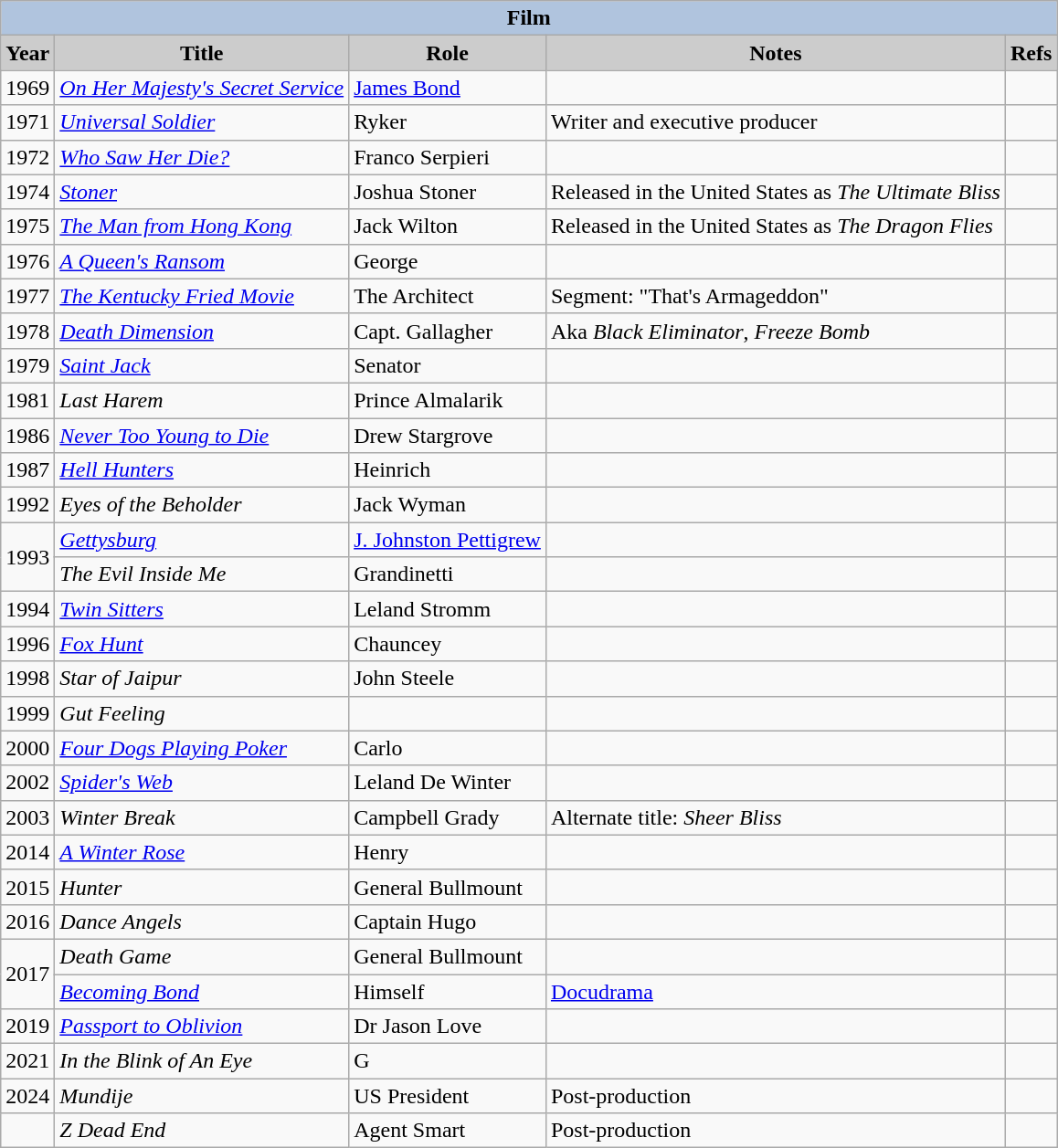<table class="wikitable">
<tr>
<th colspan="5" style="background:#B0C4DE;">Film</th>
</tr>
<tr align="center">
<th style="background: #CCCCCC;">Year</th>
<th style="background: #CCCCCC;">Title</th>
<th style="background: #CCCCCC;">Role</th>
<th style="background: #CCCCCC;">Notes</th>
<th style="background: #CCCCCC;">Refs</th>
</tr>
<tr>
<td>1969</td>
<td><em><a href='#'>On Her Majesty's Secret Service</a></em></td>
<td><a href='#'>James Bond</a></td>
<td></td>
<td></td>
</tr>
<tr>
<td>1971</td>
<td><em><a href='#'>Universal Soldier</a></em></td>
<td>Ryker</td>
<td>Writer and executive producer</td>
<td></td>
</tr>
<tr>
<td>1972</td>
<td><em><a href='#'>Who Saw Her Die?</a></em></td>
<td>Franco Serpieri</td>
<td></td>
<td></td>
</tr>
<tr>
<td>1974</td>
<td><em><a href='#'>Stoner</a></em></td>
<td>Joshua Stoner</td>
<td>Released in the United States as <em>The Ultimate Bliss</em></td>
<td></td>
</tr>
<tr>
<td>1975</td>
<td><em><a href='#'>The Man from Hong Kong</a></em></td>
<td>Jack Wilton</td>
<td>Released in the United States as <em>The Dragon Flies</em></td>
<td></td>
</tr>
<tr>
<td>1976</td>
<td><em><a href='#'>A Queen's Ransom</a></em></td>
<td>George</td>
<td></td>
<td></td>
</tr>
<tr>
<td>1977</td>
<td><em><a href='#'>The Kentucky Fried Movie</a></em></td>
<td>The Architect</td>
<td>Segment: "That's Armageddon"</td>
<td></td>
</tr>
<tr>
<td>1978</td>
<td><em><a href='#'>Death Dimension</a></em></td>
<td>Capt. Gallagher</td>
<td>Aka <em>Black Eliminator</em>, <em>Freeze Bomb</em></td>
<td></td>
</tr>
<tr>
<td>1979</td>
<td><em><a href='#'>Saint Jack</a></em></td>
<td>Senator</td>
<td></td>
<td></td>
</tr>
<tr>
<td>1981</td>
<td><em>Last Harem</em></td>
<td>Prince Almalarik</td>
<td></td>
<td></td>
</tr>
<tr>
<td>1986</td>
<td><em><a href='#'>Never Too Young to Die</a></em></td>
<td>Drew Stargrove</td>
<td></td>
<td></td>
</tr>
<tr>
<td>1987</td>
<td><em><a href='#'>Hell Hunters</a></em></td>
<td>Heinrich</td>
<td></td>
<td></td>
</tr>
<tr>
<td>1992</td>
<td><em>Eyes of the Beholder</em></td>
<td>Jack Wyman</td>
<td></td>
<td></td>
</tr>
<tr>
<td rowspan=2>1993</td>
<td><em><a href='#'>Gettysburg</a></em></td>
<td><a href='#'>J. Johnston Pettigrew</a></td>
<td></td>
<td></td>
</tr>
<tr>
<td><em>The Evil Inside Me</em></td>
<td>Grandinetti</td>
<td></td>
<td></td>
</tr>
<tr>
<td>1994</td>
<td><em><a href='#'>Twin Sitters</a></em></td>
<td>Leland Stromm</td>
<td></td>
<td></td>
</tr>
<tr>
<td>1996</td>
<td><em><a href='#'>Fox Hunt</a></em></td>
<td>Chauncey</td>
<td></td>
<td></td>
</tr>
<tr>
<td>1998</td>
<td><em>Star of Jaipur</em></td>
<td>John Steele</td>
<td></td>
<td></td>
</tr>
<tr>
<td>1999</td>
<td><em>Gut Feeling</em></td>
<td></td>
<td></td>
<td></td>
</tr>
<tr>
<td>2000</td>
<td><em><a href='#'>Four Dogs Playing Poker</a></em></td>
<td>Carlo</td>
<td></td>
<td></td>
</tr>
<tr>
<td>2002</td>
<td><em><a href='#'>Spider's Web</a></em></td>
<td>Leland De Winter</td>
<td></td>
<td></td>
</tr>
<tr>
<td>2003</td>
<td><em>Winter Break</em></td>
<td>Campbell Grady</td>
<td>Alternate title: <em>Sheer Bliss</em></td>
<td></td>
</tr>
<tr>
<td>2014</td>
<td><em><a href='#'>A Winter Rose</a></em></td>
<td>Henry</td>
<td></td>
<td></td>
</tr>
<tr>
<td>2015</td>
<td><em>Hunter</em></td>
<td>General Bullmount</td>
<td></td>
<td></td>
</tr>
<tr>
<td>2016</td>
<td><em>Dance Angels</em></td>
<td>Captain Hugo</td>
<td></td>
<td></td>
</tr>
<tr>
<td rowspan=2>2017</td>
<td><em>Death Game</em></td>
<td>General Bullmount</td>
<td></td>
<td></td>
</tr>
<tr>
<td><em><a href='#'>Becoming Bond</a></em></td>
<td>Himself</td>
<td><a href='#'>Docudrama</a></td>
<td></td>
</tr>
<tr>
<td>2019</td>
<td><em><a href='#'>Passport to Oblivion</a></em></td>
<td>Dr Jason Love</td>
<td></td>
<td></td>
</tr>
<tr>
<td>2021</td>
<td><em>In the Blink of An Eye</em></td>
<td>G</td>
<td></td>
<td></td>
</tr>
<tr>
<td>2024</td>
<td><em>Mundije</em></td>
<td>US President</td>
<td>Post-production</td>
<td></td>
</tr>
<tr>
<td></td>
<td><em>Z Dead End</em></td>
<td>Agent Smart</td>
<td>Post-production</td>
<td></td>
</tr>
</table>
